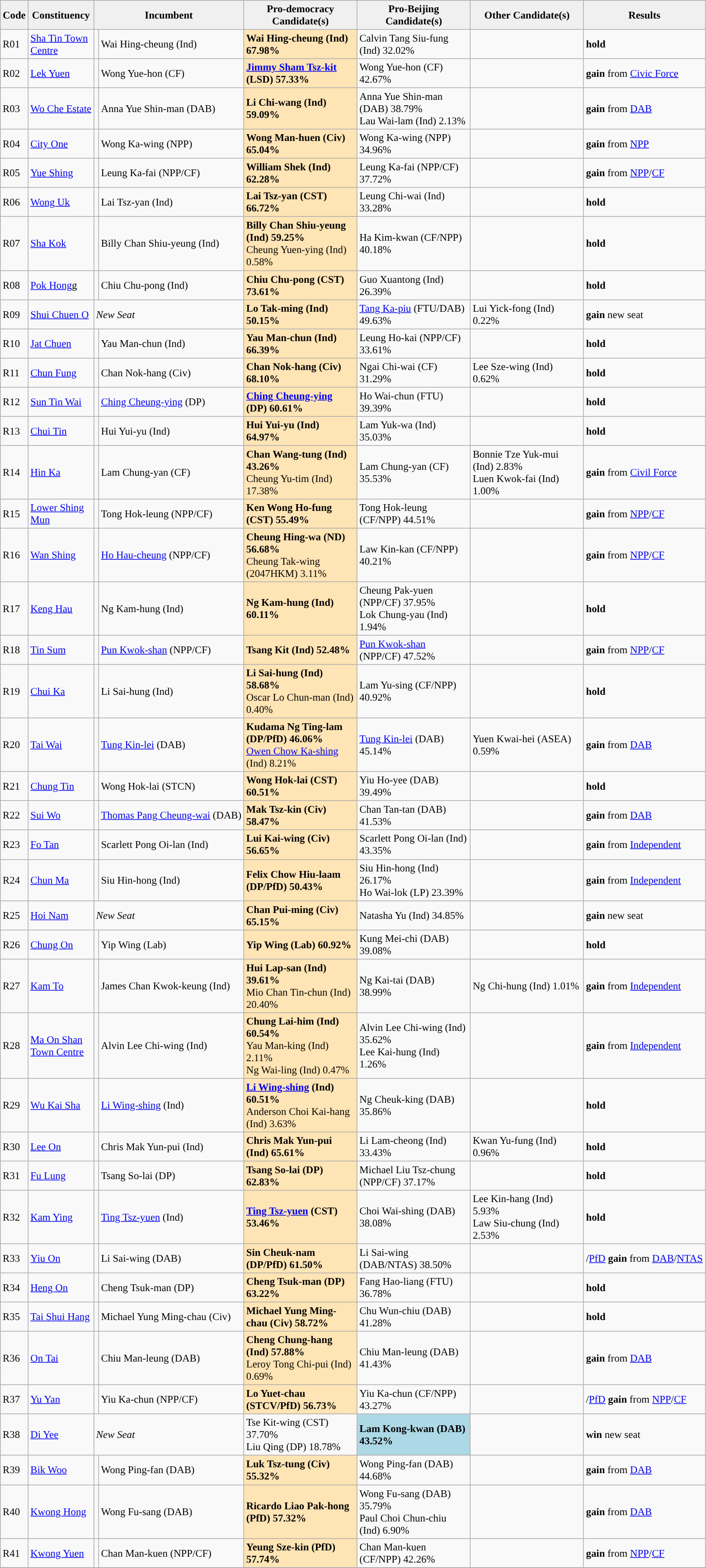<table class="wikitable sortable" style="font-size: 95%;">
<tr>
<th align="center" style="background:#f0f0f0;" width="20px">Code</th>
<th align="center" style="background:#f0f0f0;" width="90px">Constituency</th>
<th align="center" style="background:#f0f0f0;" width="120px" colspan=2>Incumbent</th>
<th align="center" style="background:#f0f0f0;" width="160px">Pro-democracy Candidate(s)</th>
<th align="center" style="background:#f0f0f0;" width="160px">Pro-Beijing Candidate(s)</th>
<th align="center" style="background:#f0f0f0;" width="160px">Other Candidate(s)</th>
<th align="center" style="background:#f0f0f0;" width="100px" colspan="2">Results</th>
</tr>
<tr>
<td>R01</td>
<td><a href='#'>Sha Tin Town Centre</a></td>
<td></td>
<td>Wai Hing-cheung (Ind)</td>
<td style="background-color:Moccasin"><strong>Wai Hing-cheung (Ind) 67.98%</strong></td>
<td>Calvin Tang Siu-fung (Ind) 32.02%</td>
<td></td>
<td> <strong>hold</strong></td>
</tr>
<tr>
<td>R02</td>
<td><a href='#'>Lek Yuen</a></td>
<td></td>
<td>Wong Yue-hon (CF)</td>
<td style="background-color:Moccasin"><strong><a href='#'>Jimmy Sham Tsz-kit</a> (LSD) 57.33%</strong></td>
<td>Wong Yue-hon (CF) 42.67%</td>
<td></td>
<td> <strong>gain</strong> from <a href='#'>Civic Force</a></td>
</tr>
<tr>
<td>R03</td>
<td><a href='#'>Wo Che Estate</a></td>
<td></td>
<td>Anna Yue Shin-man (DAB)</td>
<td style="background-color:Moccasin"><strong>Li Chi-wang (Ind) 59.09%</strong></td>
<td>Anna Yue Shin-man (DAB) 38.79%<br>Lau Wai-lam (Ind) 2.13%</td>
<td></td>
<td> <strong>gain</strong> from <a href='#'>DAB</a></td>
</tr>
<tr>
<td>R04</td>
<td><a href='#'>City One</a></td>
<td></td>
<td>Wong Ka-wing (NPP)</td>
<td style="background-color:Moccasin"><strong>Wong Man-huen (Civ) 65.04%</strong></td>
<td>Wong Ka-wing (NPP) 34.96%</td>
<td></td>
<td> <strong>gain</strong> from <a href='#'>NPP</a></td>
</tr>
<tr>
<td>R05</td>
<td><a href='#'>Yue Shing</a></td>
<td></td>
<td>Leung Ka-fai (NPP/CF)</td>
<td style="background-color:Moccasin"><strong>William Shek (Ind) 62.28%</strong></td>
<td>Leung Ka-fai (NPP/CF) 37.72%</td>
<td></td>
<td> <strong>gain</strong> from <a href='#'>NPP</a>/<a href='#'>CF</a></td>
</tr>
<tr>
<td>R06</td>
<td><a href='#'>Wong Uk</a></td>
<td></td>
<td>Lai Tsz-yan (Ind)</td>
<td style="background-color:Moccasin"><strong>Lai Tsz-yan (CST) 66.72%</strong></td>
<td>Leung Chi-wai (Ind) 33.28%</td>
<td></td>
<td> <strong>hold</strong></td>
</tr>
<tr>
<td>R07</td>
<td><a href='#'>Sha Kok</a></td>
<td></td>
<td>Billy Chan Shiu-yeung (Ind)</td>
<td style="background-color:Moccasin"><strong>Billy Chan Shiu-yeung (Ind) 59.25%</strong><br>Cheung Yuen-ying (Ind) 0.58%</td>
<td>Ha Kim-kwan (CF/NPP) 40.18%</td>
<td></td>
<td> <strong>hold</strong></td>
</tr>
<tr>
<td>R08</td>
<td><a href='#'>Pok Hong</a>g</td>
<td></td>
<td>Chiu Chu-pong (Ind)</td>
<td style="background-color:Moccasin"><strong>Chiu Chu-pong (CST) 73.61%</strong></td>
<td>Guo Xuantong (Ind) 26.39%</td>
<td></td>
<td> <strong>hold</strong></td>
</tr>
<tr>
<td>R09</td>
<td><a href='#'>Shui Chuen O</a></td>
<td colspan=2><em>New Seat</em></td>
<td style="background-color:Moccasin"><strong>Lo Tak-ming (Ind) 50.15%</strong></td>
<td><a href='#'>Tang Ka-piu</a> (FTU/DAB) 49.63%</td>
<td>Lui Yick-fong (Ind) 0.22%</td>
<td> <strong>gain</strong> new seat</td>
</tr>
<tr>
<td>R10</td>
<td><a href='#'>Jat Chuen</a></td>
<td></td>
<td>Yau Man-chun (Ind)</td>
<td style="background-color:Moccasin"><strong>Yau Man-chun (Ind) 66.39%</strong></td>
<td>Leung Ho-kai (NPP/CF) 33.61%</td>
<td></td>
<td> <strong>hold</strong></td>
</tr>
<tr>
<td>R11</td>
<td><a href='#'>Chun Fung</a></td>
<td></td>
<td>Chan Nok-hang (Civ)</td>
<td style="background-color:Moccasin"><strong>Chan Nok-hang (Civ) 68.10%</strong></td>
<td>Ngai Chi-wai (CF) 31.29%</td>
<td>Lee Sze-wing (Ind) 0.62%</td>
<td> <strong>hold</strong></td>
</tr>
<tr>
<td>R12</td>
<td><a href='#'>Sun Tin Wai</a></td>
<td></td>
<td><a href='#'>Ching Cheung-ying</a> (DP)</td>
<td style="background-color:Moccasin"><strong><a href='#'>Ching Cheung-ying</a> (DP) 60.61%</strong></td>
<td>Ho Wai-chun (FTU) 39.39%</td>
<td></td>
<td> <strong>hold</strong></td>
</tr>
<tr>
<td>R13</td>
<td><a href='#'>Chui Tin</a></td>
<td></td>
<td>Hui Yui-yu (Ind)</td>
<td style="background-color:Moccasin"><strong>Hui Yui-yu (Ind) 64.97%</strong></td>
<td>Lam Yuk-wa (Ind) 35.03%</td>
<td></td>
<td> <strong>hold</strong></td>
</tr>
<tr>
<td>R14</td>
<td><a href='#'>Hin Ka</a></td>
<td></td>
<td>Lam Chung-yan (CF)</td>
<td style="background-color:Moccasin"><strong>Chan Wang-tung (Ind) 43.26%</strong><br>Cheung Yu-tim (Ind) 17.38%</td>
<td>Lam Chung-yan (CF) 35.53%</td>
<td>Bonnie Tze Yuk-mui (Ind) 2.83%<br>Luen Kwok-fai (Ind) 1.00%</td>
<td> <strong>gain</strong> from <a href='#'>Civil Force</a></td>
</tr>
<tr>
<td>R15</td>
<td><a href='#'>Lower Shing Mun</a></td>
<td></td>
<td>Tong Hok-leung (NPP/CF)</td>
<td style="background-color:Moccasin"><strong>Ken Wong Ho-fung (CST) 55.49%</strong></td>
<td>Tong Hok-leung (CF/NPP) 44.51%</td>
<td></td>
<td> <strong>gain</strong> from <a href='#'>NPP</a>/<a href='#'>CF</a></td>
</tr>
<tr>
<td>R16</td>
<td><a href='#'>Wan Shing</a></td>
<td></td>
<td><a href='#'>Ho Hau-cheung</a> (NPP/CF)</td>
<td style="background-color:Moccasin"><strong>Cheung Hing-wa (ND) 56.68%</strong><br>Cheung Tak-wing (2047HKM) 3.11%</td>
<td>Law Kin-kan (CF/NPP) 40.21%</td>
<td></td>
<td> <strong>gain</strong> from <a href='#'>NPP</a>/<a href='#'>CF</a></td>
</tr>
<tr>
<td>R17</td>
<td><a href='#'>Keng Hau</a></td>
<td></td>
<td>Ng Kam-hung (Ind)</td>
<td style="background-color:Moccasin"><strong>Ng Kam-hung (Ind) 60.11%</strong></td>
<td>Cheung Pak-yuen (NPP/CF) 37.95%<br>Lok Chung-yau (Ind) 1.94%</td>
<td></td>
<td> <strong>hold</strong></td>
</tr>
<tr>
<td>R18</td>
<td><a href='#'>Tin Sum</a></td>
<td></td>
<td><a href='#'>Pun Kwok-shan</a> (NPP/CF)</td>
<td style="background-color:Moccasin"><strong>Tsang Kit (Ind) 52.48%</strong></td>
<td><a href='#'>Pun Kwok-shan</a> (NPP/CF) 47.52%</td>
<td></td>
<td> <strong>gain</strong> from <a href='#'>NPP</a>/<a href='#'>CF</a></td>
</tr>
<tr>
<td>R19</td>
<td><a href='#'>Chui Ka</a></td>
<td></td>
<td>Li Sai-hung (Ind)</td>
<td style="background-color:Moccasin"><strong>Li Sai-hung (Ind) 58.68%</strong><br>Oscar Lo Chun-man (Ind) 0.40%</td>
<td>Lam Yu-sing (CF/NPP) 40.92%</td>
<td></td>
<td> <strong>hold</strong></td>
</tr>
<tr>
<td>R20</td>
<td><a href='#'>Tai Wai</a></td>
<td></td>
<td><a href='#'>Tung Kin-lei</a> (DAB)</td>
<td style="background-color:Moccasin"><strong>Kudama Ng Ting-lam (DP/PfD) 46.06%</strong><br><a href='#'>Owen Chow Ka-shing</a> (Ind) 8.21%</td>
<td><a href='#'>Tung Kin-lei</a> (DAB) 45.14%</td>
<td>Yuen Kwai-hei (ASEA) 0.59%</td>
<td> <strong>gain</strong> from <a href='#'>DAB</a></td>
</tr>
<tr>
<td>R21</td>
<td><a href='#'>Chung Tin</a></td>
<td></td>
<td>Wong Hok-lai (STCN)</td>
<td style="background-color:Moccasin"><strong>Wong Hok-lai (CST) 60.51%</strong></td>
<td>Yiu Ho-yee (DAB) 39.49%</td>
<td></td>
<td> <strong>hold</strong></td>
</tr>
<tr>
<td>R22</td>
<td><a href='#'>Sui Wo</a></td>
<td></td>
<td><a href='#'>Thomas Pang Cheung-wai</a> (DAB)</td>
<td style="background-color:Moccasin"><strong>Mak Tsz-kin (Civ) 58.47%</strong></td>
<td>Chan Tan-tan (DAB) 41.53%</td>
<td></td>
<td> <strong>gain</strong> from <a href='#'>DAB</a></td>
</tr>
<tr>
<td>R23</td>
<td><a href='#'>Fo Tan</a></td>
<td></td>
<td>Scarlett Pong Oi-lan (Ind)</td>
<td style="background-color:Moccasin"><strong>Lui Kai-wing (Civ) 56.65%</strong></td>
<td>Scarlett Pong Oi-lan (Ind) 43.35%</td>
<td></td>
<td> <strong>gain</strong> from <a href='#'>Independent</a></td>
</tr>
<tr>
<td>R24</td>
<td><a href='#'>Chun Ma</a></td>
<td></td>
<td>Siu Hin-hong (Ind)</td>
<td style="background-color:Moccasin"><strong>Felix Chow Hiu-laam (DP/PfD) 50.43%</strong></td>
<td>Siu Hin-hong (Ind) 26.17%<br>Ho Wai-lok (LP) 23.39%</td>
<td></td>
<td> <strong>gain</strong> from <a href='#'>Independent</a></td>
</tr>
<tr>
<td>R25</td>
<td><a href='#'>Hoi Nam</a></td>
<td colspan=2><em>New Seat</em></td>
<td style="background-color:Moccasin"><strong>Chan Pui-ming (Civ) 65.15%</strong></td>
<td>Natasha Yu (Ind) 34.85%</td>
<td></td>
<td> <strong>gain</strong> new seat</td>
</tr>
<tr>
<td>R26</td>
<td><a href='#'>Chung On</a></td>
<td></td>
<td>Yip Wing (Lab)</td>
<td style="background-color:Moccasin"><strong>Yip Wing (Lab) 60.92%</strong></td>
<td>Kung Mei-chi (DAB) 39.08%</td>
<td></td>
<td> <strong>hold</strong></td>
</tr>
<tr>
<td>R27</td>
<td><a href='#'>Kam To</a></td>
<td></td>
<td>James Chan Kwok-keung (Ind)</td>
<td style="background-color:Moccasin"><strong>Hui Lap-san (Ind) 39.61%</strong><br>Mio Chan Tin-chun (Ind) 20.40%</td>
<td>Ng Kai-tai (DAB) 38.99%</td>
<td>Ng Chi-hung (Ind) 1.01%</td>
<td> <strong>gain</strong> from <a href='#'>Independent</a></td>
</tr>
<tr>
<td>R28</td>
<td><a href='#'>Ma On Shan Town Centre</a></td>
<td></td>
<td>Alvin Lee Chi-wing (Ind)</td>
<td style="background-color:Moccasin"><strong>Chung Lai-him (Ind) 60.54%</strong><br>Yau Man-king (Ind) 2.11%<br>Ng Wai-ling (Ind) 0.47%</td>
<td>Alvin Lee Chi-wing (Ind) 35.62%<br>Lee Kai-hung (Ind) 1.26%</td>
<td></td>
<td> <strong>gain</strong>  from <a href='#'>Independent</a></td>
</tr>
<tr>
<td>R29</td>
<td><a href='#'>Wu Kai Sha</a></td>
<td></td>
<td><a href='#'>Li Wing-shing</a> (Ind)</td>
<td style="background-color:Moccasin"><strong><a href='#'>Li Wing-shing</a> (Ind) 60.51%</strong><br>Anderson Choi Kai-hang (Ind) 3.63%</td>
<td>Ng Cheuk-king (DAB) 35.86%</td>
<td></td>
<td> <strong>hold</strong></td>
</tr>
<tr>
<td>R30</td>
<td><a href='#'>Lee On</a></td>
<td></td>
<td>Chris Mak Yun-pui (Ind)</td>
<td style="background-color:Moccasin"><strong>Chris Mak Yun-pui (Ind) 65.61%</strong></td>
<td>Li Lam-cheong (Ind) 33.43%</td>
<td>Kwan Yu-fung (Ind) 0.96%</td>
<td> <strong>hold</strong></td>
</tr>
<tr>
<td>R31</td>
<td><a href='#'>Fu Lung</a></td>
<td></td>
<td>Tsang So-lai (DP)</td>
<td style="background-color:Moccasin"><strong>Tsang So-lai (DP) 62.83%</strong></td>
<td>Michael Liu Tsz-chung (NPP/CF) 37.17%</td>
<td></td>
<td> <strong>hold</strong></td>
</tr>
<tr>
<td>R32</td>
<td><a href='#'>Kam Ying</a></td>
<td></td>
<td><a href='#'>Ting Tsz-yuen</a> (Ind)</td>
<td style="background-color:Moccasin"><strong><a href='#'>Ting Tsz-yuen</a> (CST) 53.46%</strong></td>
<td>Choi Wai-shing (DAB) 38.08%</td>
<td>Lee Kin-hang (Ind) 5.93%<br>Law Siu-chung (Ind) 2.53%</td>
<td> <strong>hold</strong></td>
</tr>
<tr>
<td>R33</td>
<td><a href='#'>Yiu On</a></td>
<td></td>
<td>Li Sai-wing (DAB)</td>
<td style="background-color:Moccasin"><strong>Sin Cheuk-nam (DP/PfD) 61.50%</strong></td>
<td>Li Sai-wing (DAB/NTAS) 38.50%</td>
<td></td>
<td>/<a href='#'>PfD</a> <strong>gain</strong> from <a href='#'>DAB</a>/<a href='#'>NTAS</a></td>
</tr>
<tr>
<td>R34</td>
<td><a href='#'>Heng On</a></td>
<td></td>
<td>Cheng Tsuk-man (DP)</td>
<td style="background-color:Moccasin"><strong>Cheng Tsuk-man (DP) 63.22%</strong></td>
<td>Fang Hao-liang (FTU) 36.78%</td>
<td></td>
<td> <strong>hold</strong></td>
</tr>
<tr>
<td>R35</td>
<td><a href='#'>Tai Shui Hang</a></td>
<td></td>
<td>Michael Yung Ming-chau (Civ)</td>
<td style="background-color:Moccasin"><strong>Michael Yung Ming-chau (Civ) 58.72%</strong></td>
<td>Chu Wun-chiu (DAB) 41.28%</td>
<td></td>
<td> <strong>hold</strong></td>
</tr>
<tr>
<td>R36</td>
<td><a href='#'>On Tai</a></td>
<td></td>
<td>Chiu Man-leung (DAB)</td>
<td style="background-color:Moccasin"><strong>Cheng Chung-hang (Ind) 57.88%</strong><br>Leroy Tong Chi-pui (Ind) 0.69%</td>
<td>Chiu Man-leung (DAB) 41.43%</td>
<td></td>
<td> <strong>gain</strong> from <a href='#'>DAB</a></td>
</tr>
<tr>
<td>R37</td>
<td><a href='#'>Yu Yan</a></td>
<td></td>
<td>Yiu Ka-chun (NPP/CF)</td>
<td style="background-color:Moccasin"><strong>Lo Yuet-chau (STCV/PfD) 56.73%</strong></td>
<td>Yiu Ka-chun (CF/NPP) 43.27%</td>
<td></td>
<td>/<a href='#'>PfD</a> <strong>gain</strong> from <a href='#'>NPP</a>/<a href='#'>CF</a></td>
</tr>
<tr>
<td>R38</td>
<td><a href='#'>Di Yee</a></td>
<td colspan=2><em>New Seat</em></td>
<td>Tse Kit-wing (CST) 37.70%<br>Liu Qing (DP) 18.78%</td>
<td style="background-color:LightBlue"><strong>Lam Kong-kwan (DAB) 43.52%</strong></td>
<td></td>
<td> <strong>win</strong> new seat</td>
</tr>
<tr>
<td>R39</td>
<td><a href='#'>Bik Woo</a></td>
<td></td>
<td>Wong Ping-fan (DAB)</td>
<td style="background-color:Moccasin"><strong>Luk Tsz-tung (Civ) 55.32%</strong></td>
<td>Wong Ping-fan (DAB) 44.68%</td>
<td></td>
<td> <strong>gain</strong> from <a href='#'>DAB</a></td>
</tr>
<tr>
<td>R40</td>
<td><a href='#'>Kwong Hong</a></td>
<td></td>
<td>Wong Fu-sang (DAB)</td>
<td style="background-color:Moccasin"><strong>Ricardo Liao Pak-hong (PfD) 57.32%</strong></td>
<td>Wong Fu-sang (DAB) 35.79%<br>Paul Choi Chun-chiu (Ind) 6.90%</td>
<td></td>
<td> <strong>gain</strong> from <a href='#'>DAB</a></td>
</tr>
<tr>
<td>R41</td>
<td><a href='#'>Kwong Yuen</a></td>
<td></td>
<td>Chan Man-kuen (NPP/CF)</td>
<td style="background-color:Moccasin"><strong>Yeung Sze-kin (PfD) 57.74%</strong></td>
<td>Chan Man-kuen (CF/NPP) 42.26%</td>
<td></td>
<td> <strong>gain</strong> from <a href='#'>NPP</a>/<a href='#'>CF</a></td>
</tr>
<tr>
</tr>
</table>
